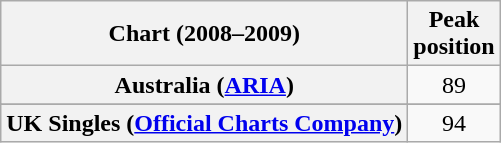<table class="wikitable sortable plainrowheaders" style="text-align:center;">
<tr>
<th>Chart (2008–2009)</th>
<th>Peak<br>position</th>
</tr>
<tr>
<th scope="row">Australia (<a href='#'>ARIA</a>)</th>
<td>89</td>
</tr>
<tr>
</tr>
<tr>
</tr>
<tr>
<th scope="row">UK Singles (<a href='#'>Official Charts Company</a>)</th>
<td>94</td>
</tr>
</table>
